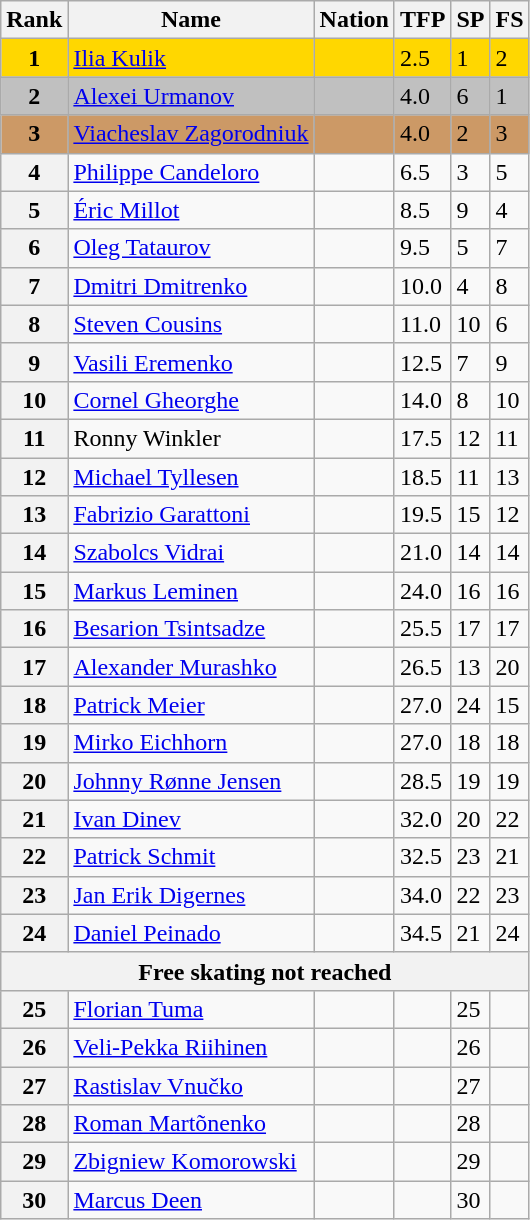<table class="wikitable">
<tr>
<th>Rank</th>
<th>Name</th>
<th>Nation</th>
<th>TFP</th>
<th>SP</th>
<th>FS</th>
</tr>
<tr bgcolor="gold">
<td align="center"><strong>1</strong></td>
<td><a href='#'>Ilia Kulik</a></td>
<td></td>
<td>2.5</td>
<td>1</td>
<td>2</td>
</tr>
<tr bgcolor="silver">
<td align="center"><strong>2</strong></td>
<td><a href='#'>Alexei Urmanov</a></td>
<td></td>
<td>4.0</td>
<td>6</td>
<td>1</td>
</tr>
<tr bgcolor="cc9966">
<td align="center"><strong>3</strong></td>
<td><a href='#'>Viacheslav Zagorodniuk</a></td>
<td></td>
<td>4.0</td>
<td>2</td>
<td>3</td>
</tr>
<tr>
<th>4</th>
<td><a href='#'>Philippe Candeloro</a></td>
<td></td>
<td>6.5</td>
<td>3</td>
<td>5</td>
</tr>
<tr>
<th>5</th>
<td><a href='#'>Éric Millot</a></td>
<td></td>
<td>8.5</td>
<td>9</td>
<td>4</td>
</tr>
<tr>
<th>6</th>
<td><a href='#'>Oleg Tataurov</a></td>
<td></td>
<td>9.5</td>
<td>5</td>
<td>7</td>
</tr>
<tr>
<th>7</th>
<td><a href='#'>Dmitri Dmitrenko</a></td>
<td></td>
<td>10.0</td>
<td>4</td>
<td>8</td>
</tr>
<tr>
<th>8</th>
<td><a href='#'>Steven Cousins</a></td>
<td></td>
<td>11.0</td>
<td>10</td>
<td>6</td>
</tr>
<tr>
<th>9</th>
<td><a href='#'>Vasili Eremenko</a></td>
<td></td>
<td>12.5</td>
<td>7</td>
<td>9</td>
</tr>
<tr>
<th>10</th>
<td><a href='#'>Cornel Gheorghe</a></td>
<td></td>
<td>14.0</td>
<td>8</td>
<td>10</td>
</tr>
<tr>
<th>11</th>
<td>Ronny Winkler</td>
<td></td>
<td>17.5</td>
<td>12</td>
<td>11</td>
</tr>
<tr>
<th>12</th>
<td><a href='#'>Michael Tyllesen</a></td>
<td></td>
<td>18.5</td>
<td>11</td>
<td>13</td>
</tr>
<tr>
<th>13</th>
<td><a href='#'>Fabrizio Garattoni</a></td>
<td></td>
<td>19.5</td>
<td>15</td>
<td>12</td>
</tr>
<tr>
<th>14</th>
<td><a href='#'>Szabolcs Vidrai</a></td>
<td></td>
<td>21.0</td>
<td>14</td>
<td>14</td>
</tr>
<tr>
<th>15</th>
<td><a href='#'>Markus Leminen</a></td>
<td></td>
<td>24.0</td>
<td>16</td>
<td>16</td>
</tr>
<tr>
<th>16</th>
<td><a href='#'>Besarion Tsintsadze</a></td>
<td></td>
<td>25.5</td>
<td>17</td>
<td>17</td>
</tr>
<tr>
<th>17</th>
<td><a href='#'>Alexander Murashko</a></td>
<td></td>
<td>26.5</td>
<td>13</td>
<td>20</td>
</tr>
<tr>
<th>18</th>
<td><a href='#'>Patrick Meier</a></td>
<td></td>
<td>27.0</td>
<td>24</td>
<td>15</td>
</tr>
<tr>
<th>19</th>
<td><a href='#'>Mirko Eichhorn</a></td>
<td></td>
<td>27.0</td>
<td>18</td>
<td>18</td>
</tr>
<tr>
<th>20</th>
<td><a href='#'>Johnny Rønne Jensen</a></td>
<td></td>
<td>28.5</td>
<td>19</td>
<td>19</td>
</tr>
<tr>
<th>21</th>
<td><a href='#'>Ivan Dinev</a></td>
<td></td>
<td>32.0</td>
<td>20</td>
<td>22</td>
</tr>
<tr>
<th>22</th>
<td><a href='#'>Patrick Schmit</a></td>
<td></td>
<td>32.5</td>
<td>23</td>
<td>21</td>
</tr>
<tr>
<th>23</th>
<td><a href='#'>Jan Erik Digernes</a></td>
<td></td>
<td>34.0</td>
<td>22</td>
<td>23</td>
</tr>
<tr>
<th>24</th>
<td><a href='#'>Daniel Peinado</a></td>
<td></td>
<td>34.5</td>
<td>21</td>
<td>24</td>
</tr>
<tr>
<th colspan=6>Free skating not reached</th>
</tr>
<tr>
<th>25</th>
<td><a href='#'>Florian Tuma</a></td>
<td></td>
<td></td>
<td>25</td>
<td></td>
</tr>
<tr>
<th>26</th>
<td><a href='#'>Veli-Pekka Riihinen</a></td>
<td></td>
<td></td>
<td>26</td>
<td></td>
</tr>
<tr>
<th>27</th>
<td><a href='#'>Rastislav Vnučko</a></td>
<td></td>
<td></td>
<td>27</td>
<td></td>
</tr>
<tr>
<th>28</th>
<td><a href='#'>Roman Martõnenko</a></td>
<td></td>
<td></td>
<td>28</td>
<td></td>
</tr>
<tr>
<th>29</th>
<td><a href='#'>Zbigniew Komorowski</a></td>
<td></td>
<td></td>
<td>29</td>
<td></td>
</tr>
<tr>
<th>30</th>
<td><a href='#'>Marcus Deen</a></td>
<td></td>
<td></td>
<td>30</td>
<td></td>
</tr>
</table>
